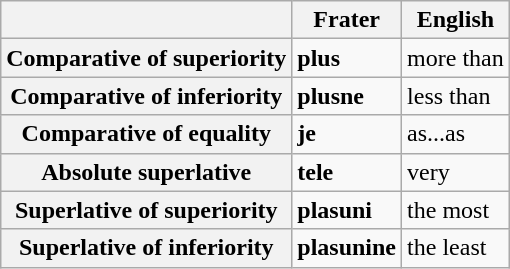<table class="wikitable">
<tr>
<th></th>
<th>Frater</th>
<th colspan=2>English</th>
</tr>
<tr>
<th>Comparative of superiority</th>
<td><strong>plus</strong></td>
<td>more than</td>
</tr>
<tr>
<th>Comparative of inferiority</th>
<td><strong>plusne</strong></td>
<td colspan=2>less than</td>
</tr>
<tr>
<th>Comparative of equality</th>
<td><strong>je</strong></td>
<td colspan=2>as...as</td>
</tr>
<tr>
<th>Absolute superlative</th>
<td><strong>tele</strong></td>
<td colspan=2>very</td>
</tr>
<tr>
<th>Superlative of superiority</th>
<td><strong>plasuni</strong></td>
<td colspan=2>the most</td>
</tr>
<tr>
<th>Superlative of inferiority</th>
<td><strong>plasunine</strong></td>
<td colspan=2>the least</td>
</tr>
</table>
